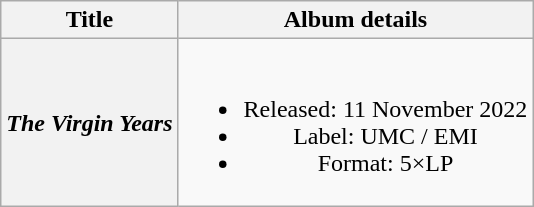<table class="wikitable plainrowheaders" style="text-align:center;">
<tr>
<th>Title</th>
<th>Album details</th>
</tr>
<tr>
<th scope="row"><em>The Virgin Years</em></th>
<td><br><ul><li>Released: 11 November 2022</li><li>Label: UMC / EMI</li><li>Format: 5×LP</li></ul></td>
</tr>
</table>
